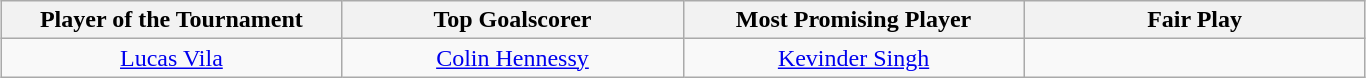<table class=wikitable style="margin:auto; text-align:center">
<tr>
<th style="width: 220px;">Player of the Tournament</th>
<th style="width: 220px;">Top Goalscorer</th>
<th style="width: 220px;">Most Promising Player</th>
<th style="width: 220px;">Fair Play</th>
</tr>
<tr>
<td> <a href='#'>Lucas Vila</a></td>
<td> <a href='#'>Colin Hennessy</a></td>
<td> <a href='#'>Kevinder Singh</a></td>
<td></td>
</tr>
</table>
